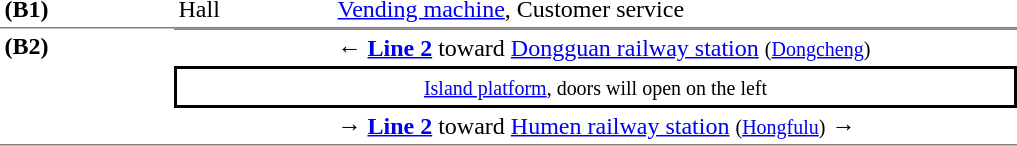<table table border=0 cellspacing=0 cellpadding=3>
<tr>
<td style="border-bottom:solid 1px gray;border-top:solid 0px gray;" width=110 valign=top><strong>(B1)</strong></td>
<td style="border-top:solid 0px gray;border-bottom:solid 1px gray;" width=100 valign=top>Hall</td>
<td style="border-top:solid 0px gray;border-bottom:solid 1px gray;" width=390 valign=top><a href='#'>Vending machine</a>, Customer service</td>
</tr>
<tr>
<td style="border-top:solid 0px gray;border-bottom:solid 1px gray;" width=110 rowspan=3 valign=top><strong>(B2)</strong></td>
<td style="border-top:solid 1px gray;" width=100><span></span></td>
<td style="border-top:solid 1px gray;" width=450>← <a href='#'><span><strong>Line 2</strong></span></a> toward <a href='#'>Dongguan railway station</a> <small>(<a href='#'>Dongcheng</a>)</small></td>
</tr>
<tr>
<td style="border-top:solid 2px black;border-right:solid 2px black;border-left:solid 2px black;border-bottom:solid 2px black;text-align:center;" colspan=2><small><a href='#'>Island platform</a>, doors will open on the left</small></td>
</tr>
<tr>
<td style="border-bottom:solid 1px gray;" width=100><span></span></td>
<td style="border-bottom:solid 1px gray;" width=390><span>→</span> <a href='#'><span><strong>Line 2</strong></span></a> toward <a href='#'>Humen railway station</a> <small>(<a href='#'>Hongfulu</a>)</small> →</td>
</tr>
</table>
